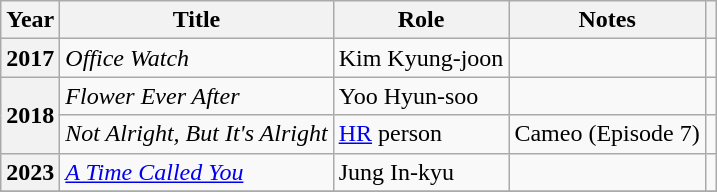<table class="wikitable sortable plainrowheaders">
<tr>
<th scope="col">Year</th>
<th scope="col">Title</th>
<th scope="col">Role</th>
<th scope="col">Notes</th>
<th scope="col" class="unsortable"></th>
</tr>
<tr>
<th scope="row">2017</th>
<td><em>Office Watch</em></td>
<td>Kim Kyung-joon</td>
<td></td>
<td></td>
</tr>
<tr>
<th scope="row" rowspan="2">2018</th>
<td><em>Flower Ever After</em></td>
<td>Yoo Hyun-soo</td>
<td></td>
<td></td>
</tr>
<tr>
<td><em>Not Alright, But It's Alright</em></td>
<td><a href='#'>HR</a> person</td>
<td>Cameo (Episode 7)</td>
<td></td>
</tr>
<tr>
<th scope="row">2023</th>
<td><em><a href='#'>A Time Called You</a></em></td>
<td>Jung In-kyu</td>
<td></td>
<td></td>
</tr>
<tr>
</tr>
</table>
